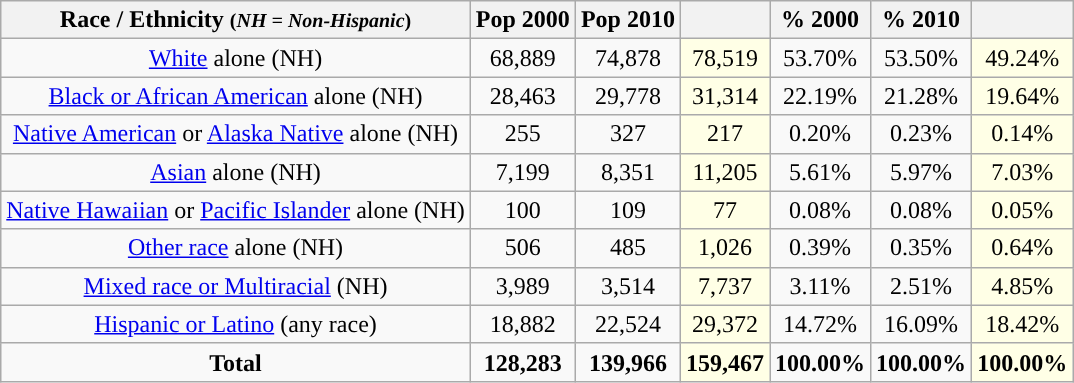<table class="wikitable" style="text-align:center;">
<tr>
<th>Race / Ethnicity <small>(<em>NH = Non-Hispanic</em>)</small></th>
<th>Pop 2000</th>
<th>Pop 2010</th>
<th></th>
<th>% 2000</th>
<th>% 2010</th>
<th></th>
</tr>
<tr>
<td><a href='#'>White</a> alone (NH)</td>
<td>68,889</td>
<td>74,878</td>
<td style='background: #ffffe6;'>78,519</td>
<td>53.70%</td>
<td>53.50%</td>
<td style='background: #ffffe6;'>49.24%</td>
</tr>
<tr>
<td><a href='#'>Black or African American</a> alone (NH)</td>
<td>28,463</td>
<td>29,778</td>
<td style='background: #ffffe6;'>31,314</td>
<td>22.19%</td>
<td>21.28%</td>
<td style='background: #ffffe6;'>19.64%</td>
</tr>
<tr>
<td><a href='#'>Native American</a> or <a href='#'>Alaska Native</a> alone (NH)</td>
<td>255</td>
<td>327</td>
<td style='background: #ffffe6;'>217</td>
<td>0.20%</td>
<td>0.23%</td>
<td style='background: #ffffe6;'>0.14%</td>
</tr>
<tr>
<td><a href='#'>Asian</a> alone (NH)</td>
<td>7,199</td>
<td>8,351</td>
<td style='background: #ffffe6;'>11,205</td>
<td>5.61%</td>
<td>5.97%</td>
<td style='background: #ffffe6;'>7.03%</td>
</tr>
<tr>
<td><a href='#'>Native Hawaiian</a> or <a href='#'>Pacific Islander</a> alone (NH)</td>
<td>100</td>
<td>109</td>
<td style='background: #ffffe6;'>77</td>
<td>0.08%</td>
<td>0.08%</td>
<td style='background: #ffffe6;'>0.05%</td>
</tr>
<tr>
<td><a href='#'>Other race</a> alone (NH)</td>
<td>506</td>
<td>485</td>
<td style='background: #ffffe6;'>1,026</td>
<td>0.39%</td>
<td>0.35%</td>
<td style='background: #ffffe6;'>0.64%</td>
</tr>
<tr>
<td><a href='#'>Mixed race or Multiracial</a> (NH)</td>
<td>3,989</td>
<td>3,514</td>
<td style='background: #ffffe6;'>7,737</td>
<td>3.11%</td>
<td>2.51%</td>
<td style='background: #ffffe6;'>4.85%</td>
</tr>
<tr>
<td><a href='#'>Hispanic or Latino</a> (any race)</td>
<td>18,882</td>
<td>22,524</td>
<td style='background: #ffffe6;'>29,372</td>
<td>14.72%</td>
<td>16.09%</td>
<td style='background: #ffffe6;'>18.42%</td>
</tr>
<tr>
<td><strong>Total</strong></td>
<td><strong>128,283</strong></td>
<td><strong>139,966</strong></td>
<td style='background: #ffffe6;'><strong>159,467</strong></td>
<td><strong>100.00%</strong></td>
<td><strong>100.00%</strong></td>
<td style='background: #ffffe6;'><strong>100.00%</strong></td>
</tr>
</table>
